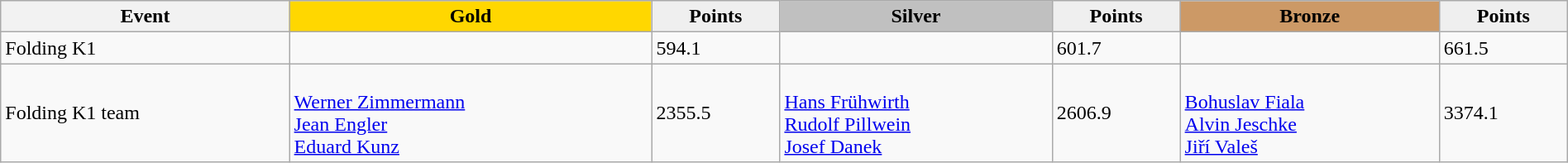<table class="wikitable" width=100%>
<tr>
<th>Event</th>
<td align=center bgcolor="gold"><strong>Gold</strong></td>
<td align=center bgcolor="EFEFEF"><strong>Points</strong></td>
<td align=center bgcolor="silver"><strong>Silver</strong></td>
<td align=center bgcolor="EFEFEF"><strong>Points</strong></td>
<td align=center bgcolor="CC9966"><strong>Bronze</strong></td>
<td align=center bgcolor="EFEFEF"><strong>Points</strong></td>
</tr>
<tr>
<td>Folding K1</td>
<td></td>
<td>594.1</td>
<td></td>
<td>601.7</td>
<td></td>
<td>661.5</td>
</tr>
<tr>
<td>Folding K1 team</td>
<td><br><a href='#'>Werner Zimmermann</a><br><a href='#'>Jean Engler</a><br><a href='#'>Eduard Kunz</a></td>
<td>2355.5</td>
<td><br><a href='#'>Hans Frühwirth</a><br><a href='#'>Rudolf Pillwein</a><br><a href='#'>Josef Danek</a></td>
<td>2606.9</td>
<td><br><a href='#'>Bohuslav Fiala</a><br><a href='#'>Alvin Jeschke</a><br><a href='#'>Jiří Valeš</a></td>
<td>3374.1</td>
</tr>
</table>
